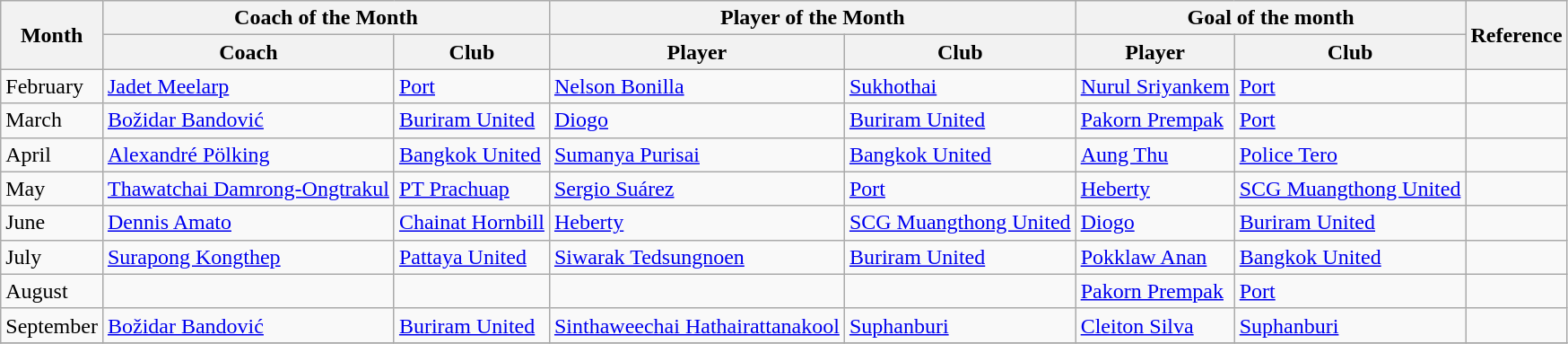<table class="wikitable">
<tr>
<th rowspan="2">Month</th>
<th colspan="2">Coach of the Month</th>
<th colspan="2">Player of the Month</th>
<th colspan="2">Goal of the month</th>
<th rowspan="2">Reference</th>
</tr>
<tr>
<th>Coach</th>
<th>Club</th>
<th>Player</th>
<th>Club</th>
<th>Player</th>
<th>Club</th>
</tr>
<tr>
<td>February</td>
<td><a href='#'>Jadet Meelarp</a></td>
<td><a href='#'>Port</a></td>
<td><a href='#'>Nelson Bonilla</a></td>
<td><a href='#'>Sukhothai</a></td>
<td><a href='#'>Nurul Sriyankem</a></td>
<td><a href='#'>Port</a></td>
<td align=center></td>
</tr>
<tr>
<td>March</td>
<td><a href='#'>Božidar Bandović</a></td>
<td><a href='#'>Buriram United</a></td>
<td><a href='#'>Diogo</a></td>
<td><a href='#'>Buriram United</a></td>
<td><a href='#'>Pakorn Prempak</a></td>
<td><a href='#'>Port</a></td>
<td align=center></td>
</tr>
<tr>
<td>April</td>
<td><a href='#'>Alexandré Pölking</a></td>
<td><a href='#'>Bangkok United</a></td>
<td><a href='#'>Sumanya Purisai</a></td>
<td><a href='#'>Bangkok United</a></td>
<td><a href='#'>Aung Thu</a></td>
<td><a href='#'>Police Tero</a></td>
<td align=center></td>
</tr>
<tr>
<td>May</td>
<td><a href='#'>Thawatchai Damrong-Ongtrakul</a></td>
<td><a href='#'>PT Prachuap</a></td>
<td><a href='#'>Sergio Suárez</a></td>
<td><a href='#'>Port</a></td>
<td><a href='#'>Heberty</a></td>
<td><a href='#'>SCG Muangthong United</a></td>
<td align=center></td>
</tr>
<tr>
<td>June</td>
<td><a href='#'>Dennis Amato</a></td>
<td><a href='#'>Chainat Hornbill</a></td>
<td><a href='#'>Heberty</a></td>
<td><a href='#'>SCG Muangthong United</a></td>
<td><a href='#'>Diogo</a></td>
<td><a href='#'>Buriram United</a></td>
<td align=center></td>
</tr>
<tr>
<td>July</td>
<td><a href='#'>Surapong Kongthep</a></td>
<td><a href='#'>Pattaya United</a></td>
<td><a href='#'>Siwarak Tedsungnoen</a></td>
<td><a href='#'>Buriram United</a></td>
<td><a href='#'>Pokklaw Anan</a></td>
<td><a href='#'>Bangkok United</a></td>
<td align=center></td>
</tr>
<tr>
<td>August</td>
<td></td>
<td></td>
<td></td>
<td></td>
<td><a href='#'>Pakorn Prempak</a></td>
<td><a href='#'>Port</a></td>
<td align=center></td>
</tr>
<tr>
<td>September</td>
<td><a href='#'>Božidar Bandović</a></td>
<td><a href='#'>Buriram United</a></td>
<td><a href='#'>Sinthaweechai Hathairattanakool</a></td>
<td><a href='#'>Suphanburi</a></td>
<td><a href='#'>Cleiton Silva</a></td>
<td><a href='#'>Suphanburi</a></td>
<td></td>
</tr>
<tr>
</tr>
</table>
